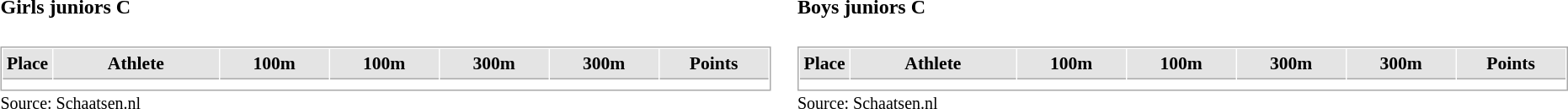<table width=100%>
<tr>
<td width=50% align=left valign=top><br><h4>Girls juniors C</h4><table cellspacing="1" cellpadding="3" style="border:1px solid #AAAAAA;font-size:90%">
<tr bgcolor="#E4E4E4">
<th style="border-bottom:1px solid #AAAAAA" width=15>Place</th>
<th style="border-bottom:1px solid #AAAAAA" width=125>Athlete</th>
<th style="border-bottom:1px solid #AAAAAA" width=80>100m</th>
<th style="border-bottom:1px solid #AAAAAA" width=80>100m</th>
<th style="border-bottom:1px solid #AAAAAA" width=80>300m</th>
<th style="border-bottom:1px solid #AAAAAA" width=80>300m</th>
<th style="border-bottom:1px solid #AAAAAA" width=80>Points</th>
</tr>
<tr>
<td></td>
</tr>
</table>
<small>Source: Schaatsen.nl </small></td>
<td width=50% align=left valign=top><br><h4>Boys juniors C</h4><table cellspacing="1" cellpadding="3" style="border:1px solid #AAAAAA;font-size:90%">
<tr bgcolor="#E4E4E4">
<th style="border-bottom:1px solid #AAAAAA" width=15>Place</th>
<th style="border-bottom:1px solid #AAAAAA" width=125>Athlete</th>
<th style="border-bottom:1px solid #AAAAAA" width=80>100m</th>
<th style="border-bottom:1px solid #AAAAAA" width=80>100m</th>
<th style="border-bottom:1px solid #AAAAAA" width=80>300m</th>
<th style="border-bottom:1px solid #AAAAAA" width=80>300m</th>
<th style="border-bottom:1px solid #AAAAAA" width=80>Points</th>
</tr>
<tr>
<td></td>
</tr>
</table>
<small>Source: Schaatsen.nl </small></td>
</tr>
</table>
